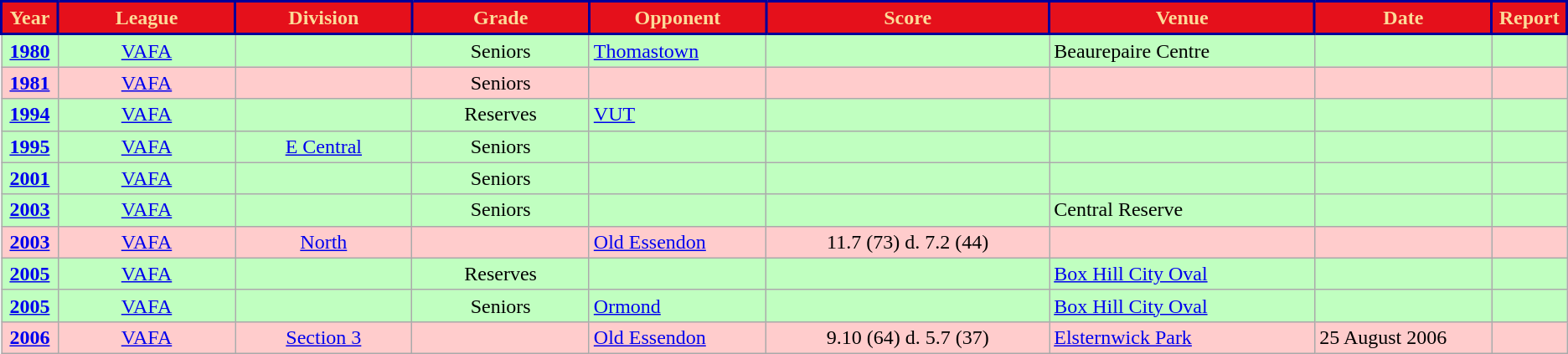<table class="wikitable" style="text-align:center; text-valign:center">
<tr>
<th style="background:#E5101B; color:#FCDB98; border:solid #000099 2px"; width=3%>Year</th>
<th style="background:#E5101B; color:#FCDB98; border:solid #000099 2px"; width=10%>League</th>
<th style="background:#E5101B; color:#FCDB98; border:solid #000099 2px"; width=10%>Division</th>
<th style="background:#E5101B; color:#FCDB98; border:solid #000099 2px"; width=10%>Grade</th>
<th style="background:#E5101B; color:#FCDB98; border:solid #000099 2px"; width=10%>Opponent</th>
<th style="background:#E5101B; color:#FCDB98; border:solid #000099 2px"; width=16%>Score</th>
<th style="background:#E5101B; color:#FCDB98; border:solid #000099 2px"; width=15%>Venue</th>
<th style="background:#E5101B; color:#FCDB98; border:solid #000099 2px"; width=10%>Date</th>
<th style="background:#E5101B; color:#FCDB98; border:solid #000099 2px"; width=2%>Report</th>
</tr>
<tr style="background:#C0FFC0;">
<td><strong><a href='#'>1980</a></strong></td>
<td><a href='#'>VAFA</a></td>
<td></td>
<td>Seniors</td>
<td align=left><a href='#'>Thomastown</a></td>
<td></td>
<td align=left>Beaurepaire Centre</td>
<td align=left></td>
<td></td>
</tr>
<tr style="background:#fcc;">
<td><strong><a href='#'>1981</a></strong></td>
<td><a href='#'>VAFA</a></td>
<td></td>
<td>Seniors</td>
<td align=left></td>
<td></td>
<td align=left></td>
<td align=left></td>
<td></td>
</tr>
<tr style="background:#C0FFC0;">
<td><strong><a href='#'>1994</a></strong></td>
<td><a href='#'>VAFA</a></td>
<td></td>
<td>Reserves</td>
<td align=left><a href='#'>VUT</a></td>
<td></td>
<td align=left></td>
<td align=left></td>
<td></td>
</tr>
<tr style="background:#C0FFC0;">
<td><strong><a href='#'>1995</a></strong></td>
<td><a href='#'>VAFA</a></td>
<td><a href='#'>E Central</a></td>
<td>Seniors</td>
<td align=left></td>
<td></td>
<td align=left></td>
<td align=left></td>
<td></td>
</tr>
<tr style="background:#C0FFC0;">
<td><strong><a href='#'>2001</a></strong></td>
<td><a href='#'>VAFA</a></td>
<td></td>
<td>Seniors</td>
<td align=left></td>
<td></td>
<td align=left></td>
<td align=left></td>
<td></td>
</tr>
<tr style="background:#C0FFC0;">
<td><strong><a href='#'>2003</a></strong></td>
<td><a href='#'>VAFA</a></td>
<td></td>
<td>Seniors</td>
<td align=left></td>
<td></td>
<td align=left>Central Reserve</td>
<td align=left></td>
<td></td>
</tr>
<tr style="background:#fcc;">
<td><strong><a href='#'>2003</a></strong></td>
<td><a href='#'>VAFA</a></td>
<td><a href='#'>North</a></td>
<td></td>
<td align=left><a href='#'>Old Essendon</a></td>
<td>11.7 (73) d. 7.2 (44)</td>
<td align=left></td>
<td align=left></td>
<td></td>
</tr>
<tr style="background:#C0FFC0;">
<td><strong><a href='#'>2005</a></strong></td>
<td><a href='#'>VAFA</a></td>
<td></td>
<td>Reserves</td>
<td align=left></td>
<td></td>
<td align=left><a href='#'>Box Hill City Oval</a></td>
<td align=left></td>
<td></td>
</tr>
<tr style="background:#C0FFC0;">
<td><strong><a href='#'>2005</a></strong></td>
<td><a href='#'>VAFA</a></td>
<td></td>
<td>Seniors</td>
<td align=left><a href='#'>Ormond</a></td>
<td></td>
<td align=left><a href='#'>Box Hill City Oval</a></td>
<td align=left></td>
<td></td>
</tr>
<tr style="background:#fcc;">
<td><strong><a href='#'>2006</a></strong></td>
<td><a href='#'>VAFA</a></td>
<td><a href='#'>Section 3</a></td>
<td></td>
<td align=left><a href='#'>Old Essendon</a></td>
<td>9.10 (64) d. 5.7 (37)</td>
<td align=left><a href='#'>Elsternwick Park</a></td>
<td align=left>25 August 2006</td>
<td></td>
</tr>
</table>
